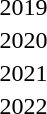<table>
<tr>
<td>2019</td>
<td></td>
<td></td>
<td></td>
</tr>
<tr>
<td>2020</td>
<td></td>
<td></td>
<td></td>
</tr>
<tr>
<td>2021</td>
<td></td>
<td></td>
<td></td>
</tr>
<tr>
<td>2022</td>
<td></td>
<td></td>
<td></td>
</tr>
</table>
